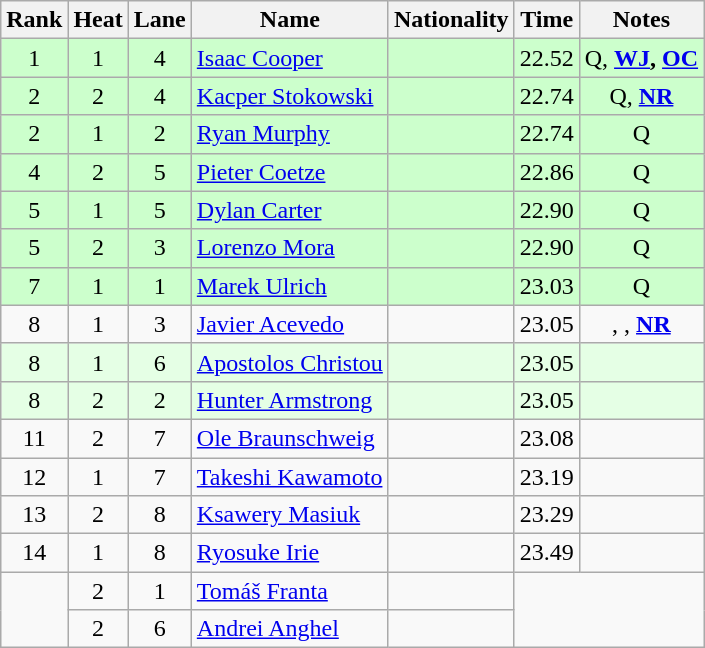<table class="wikitable sortable" style="text-align:center">
<tr>
<th>Rank</th>
<th>Heat</th>
<th>Lane</th>
<th>Name</th>
<th>Nationality</th>
<th>Time</th>
<th>Notes</th>
</tr>
<tr bgcolor=ccffcc>
<td>1</td>
<td>1</td>
<td>4</td>
<td align=left><a href='#'>Isaac Cooper</a></td>
<td align=left></td>
<td>22.52</td>
<td>Q, <strong><a href='#'>WJ</a>, <a href='#'>OC</a></strong></td>
</tr>
<tr bgcolor=ccffcc>
<td>2</td>
<td>2</td>
<td>4</td>
<td align=left><a href='#'>Kacper Stokowski</a></td>
<td align=left></td>
<td>22.74</td>
<td>Q, <strong><a href='#'>NR</a></strong></td>
</tr>
<tr bgcolor=ccffcc>
<td>2</td>
<td>1</td>
<td>2</td>
<td align=left><a href='#'>Ryan Murphy</a></td>
<td align=left></td>
<td>22.74</td>
<td>Q</td>
</tr>
<tr bgcolor=ccffcc>
<td>4</td>
<td>2</td>
<td>5</td>
<td align=left><a href='#'>Pieter Coetze</a></td>
<td align=left></td>
<td>22.86</td>
<td>Q</td>
</tr>
<tr bgcolor=ccffcc>
<td>5</td>
<td>1</td>
<td>5</td>
<td align=left><a href='#'>Dylan Carter</a></td>
<td align=left></td>
<td>22.90</td>
<td>Q</td>
</tr>
<tr bgcolor=ccffcc>
<td>5</td>
<td>2</td>
<td>3</td>
<td align=left><a href='#'>Lorenzo Mora</a></td>
<td align=left></td>
<td>22.90</td>
<td>Q</td>
</tr>
<tr bgcolor=ccffcc>
<td>7</td>
<td>1</td>
<td>1</td>
<td align=left><a href='#'>Marek Ulrich</a></td>
<td align=left></td>
<td>23.03</td>
<td>Q</td>
</tr>
<tr>
<td>8</td>
<td>1</td>
<td>3</td>
<td align=left><a href='#'>Javier Acevedo</a></td>
<td align=left></td>
<td>23.05</td>
<td>, , <strong><a href='#'>NR</a></strong></td>
</tr>
<tr bgcolor=e5ffe5>
<td>8</td>
<td>1</td>
<td>6</td>
<td align=left><a href='#'>Apostolos Christou</a></td>
<td align=left></td>
<td>23.05</td>
<td></td>
</tr>
<tr bgcolor=e5ffe5>
<td>8</td>
<td>2</td>
<td>2</td>
<td align=left><a href='#'>Hunter Armstrong</a></td>
<td align=left></td>
<td>23.05</td>
<td></td>
</tr>
<tr>
<td>11</td>
<td>2</td>
<td>7</td>
<td align=left><a href='#'>Ole Braunschweig</a></td>
<td align=left></td>
<td>23.08</td>
<td></td>
</tr>
<tr>
<td>12</td>
<td>1</td>
<td>7</td>
<td align=left><a href='#'>Takeshi Kawamoto</a></td>
<td align=left></td>
<td>23.19</td>
<td></td>
</tr>
<tr>
<td>13</td>
<td>2</td>
<td>8</td>
<td align=left><a href='#'>Ksawery Masiuk</a></td>
<td align=left></td>
<td>23.29</td>
<td></td>
</tr>
<tr>
<td>14</td>
<td>1</td>
<td>8</td>
<td align=left><a href='#'>Ryosuke Irie</a></td>
<td align=left></td>
<td>23.49</td>
<td></td>
</tr>
<tr>
<td rowspan=2></td>
<td>2</td>
<td>1</td>
<td align=left><a href='#'>Tomáš Franta</a></td>
<td align=left></td>
<td colspan=2 rowspan=2></td>
</tr>
<tr>
<td>2</td>
<td>6</td>
<td align=left><a href='#'>Andrei Anghel</a></td>
<td align=left></td>
</tr>
</table>
